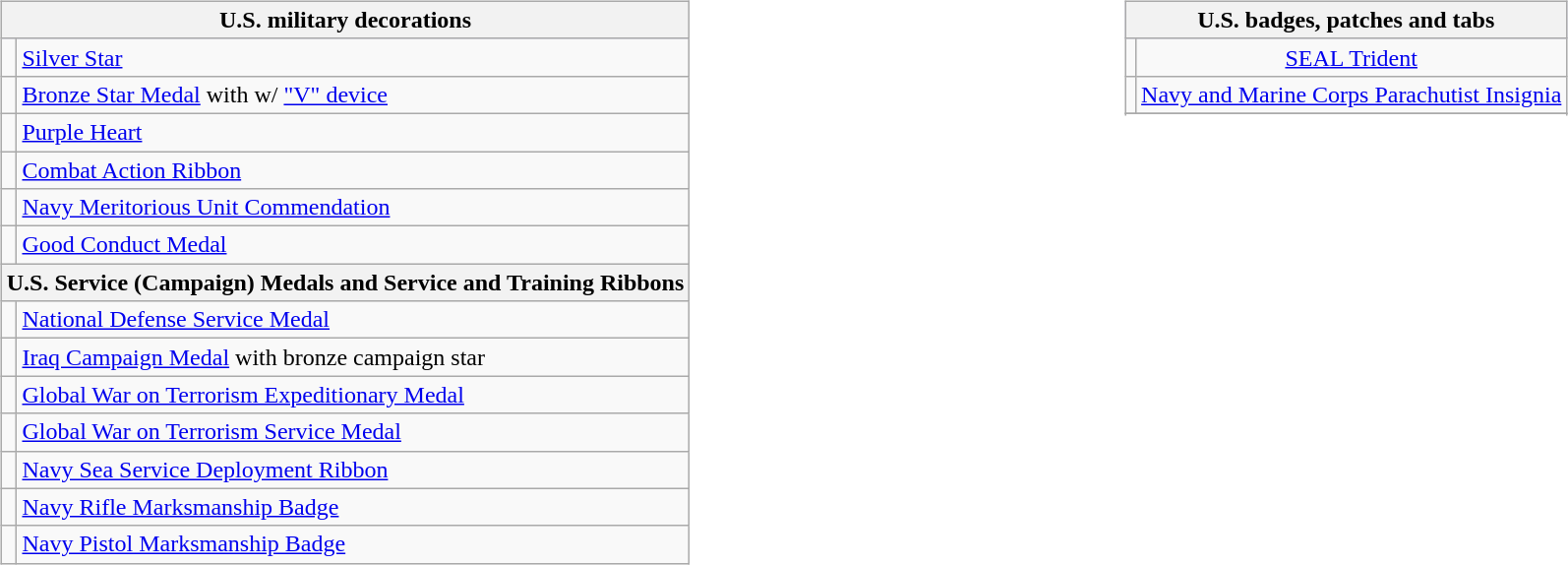<table style="width:100%;">
<tr>
<td valign="top"><br><table class="wikitable">
<tr style="background:#ccf; text-align:center;">
<th colspan="2"><strong>U.S. military decorations</strong></th>
</tr>
<tr>
<td></td>
<td><a href='#'>Silver Star</a></td>
</tr>
<tr>
<td></td>
<td><a href='#'>Bronze Star Medal</a> with w/ <a href='#'>"V" device</a></td>
</tr>
<tr>
<td></td>
<td><a href='#'>Purple Heart</a></td>
</tr>
<tr>
<td></td>
<td><a href='#'>Combat Action Ribbon</a></td>
</tr>
<tr>
<td></td>
<td><a href='#'>Navy Meritorious Unit Commendation</a></td>
</tr>
<tr>
<td></td>
<td><a href='#'>Good Conduct Medal</a></td>
</tr>
<tr>
<th colspan="2"><strong>U.S. Service (Campaign) Medals and Service and Training Ribbons</strong></th>
</tr>
<tr>
<td></td>
<td><a href='#'>National Defense Service Medal</a></td>
</tr>
<tr>
<td></td>
<td><a href='#'>Iraq Campaign Medal</a> with bronze campaign star</td>
</tr>
<tr>
<td></td>
<td><a href='#'>Global War on Terrorism Expeditionary Medal</a></td>
</tr>
<tr>
<td></td>
<td><a href='#'>Global War on Terrorism Service Medal</a></td>
</tr>
<tr>
<td></td>
<td><a href='#'>Navy Sea Service Deployment Ribbon</a></td>
</tr>
<tr>
<td></td>
<td><a href='#'>Navy Rifle Marksmanship Badge</a></td>
</tr>
<tr>
<td></td>
<td><a href='#'>Navy Pistol Marksmanship Badge</a></td>
</tr>
</table>
</td>
<td valign="top"><br><table class="wikitable">
<tr style="background:#ccf; text-align:center;">
<th colspan="2"><strong>U.S. badges, patches and tabs</strong></th>
</tr>
<tr>
<td align=center></td>
<td align=center><a href='#'>SEAL Trident</a></td>
</tr>
<tr>
<td align=center></td>
<td align=center><a href='#'>Navy and Marine Corps Parachutist Insignia</a></td>
</tr>
<tr>
</tr>
<tr>
</tr>
</table>
</td>
</tr>
</table>
